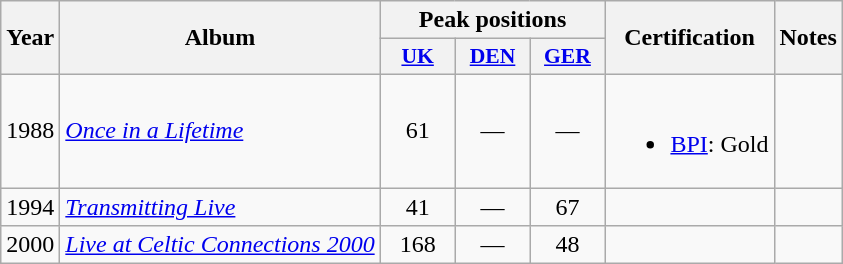<table class="wikitable">
<tr>
<th style="text-align:center;" rowspan="2">Year</th>
<th style="text-align:center;" rowspan="2">Album</th>
<th style="text-align:center;" colspan="3">Peak positions</th>
<th style="text-align:center;" rowspan="2">Certification</th>
<th style="text-align:center;" rowspan="2">Notes</th>
</tr>
<tr>
<th scope="col" style="width:3em;font-size:90%;"><a href='#'>UK</a><br></th>
<th scope="col" style="width:3em;font-size:90%;"><a href='#'>DEN</a><br></th>
<th scope="col" style="width:3em;font-size:90%;"><a href='#'>GER</a><br></th>
</tr>
<tr>
<td style="text-align:center;">1988</td>
<td><em><a href='#'>Once in a Lifetime</a></em></td>
<td style="text-align:center;">61</td>
<td style="text-align:center;">—</td>
<td style="text-align:center;">—</td>
<td style="text-align:center;"><br><ul><li><a href='#'>BPI</a>: Gold</li></ul></td>
<td style="text-align:center;"></td>
</tr>
<tr>
<td style="text-align:center;">1994</td>
<td><em><a href='#'>Transmitting Live</a></em></td>
<td style="text-align:center;">41</td>
<td style="text-align:center;">—</td>
<td style="text-align:center;">67</td>
<td style="text-align:center;"></td>
<td style="text-align:center;"></td>
</tr>
<tr>
<td style="text-align:center;">2000</td>
<td><em><a href='#'>Live at Celtic Connections 2000</a></em></td>
<td style="text-align:center;">168</td>
<td style="text-align:center;">—</td>
<td style="text-align:center;">48</td>
<td style="text-align:center;"></td>
<td style="text-align:center;"></td>
</tr>
</table>
